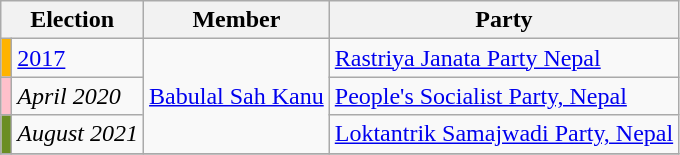<table class="wikitable">
<tr>
<th colspan="2">Election</th>
<th>Member</th>
<th>Party</th>
</tr>
<tr>
<td style="background-color:#ffb300"></td>
<td><a href='#'>2017</a></td>
<td rowspan="3"><a href='#'>Babulal Sah Kanu</a></td>
<td><a href='#'>Rastriya Janata Party Nepal</a></td>
</tr>
<tr>
<td style="background-color:pink"></td>
<td><em>April 2020</em></td>
<td><a href='#'>People's Socialist Party, Nepal</a></td>
</tr>
<tr>
<td style="background-color:olivedrab"></td>
<td><em>August 2021</em></td>
<td><a href='#'>Loktantrik Samajwadi Party, Nepal</a></td>
</tr>
<tr>
</tr>
</table>
